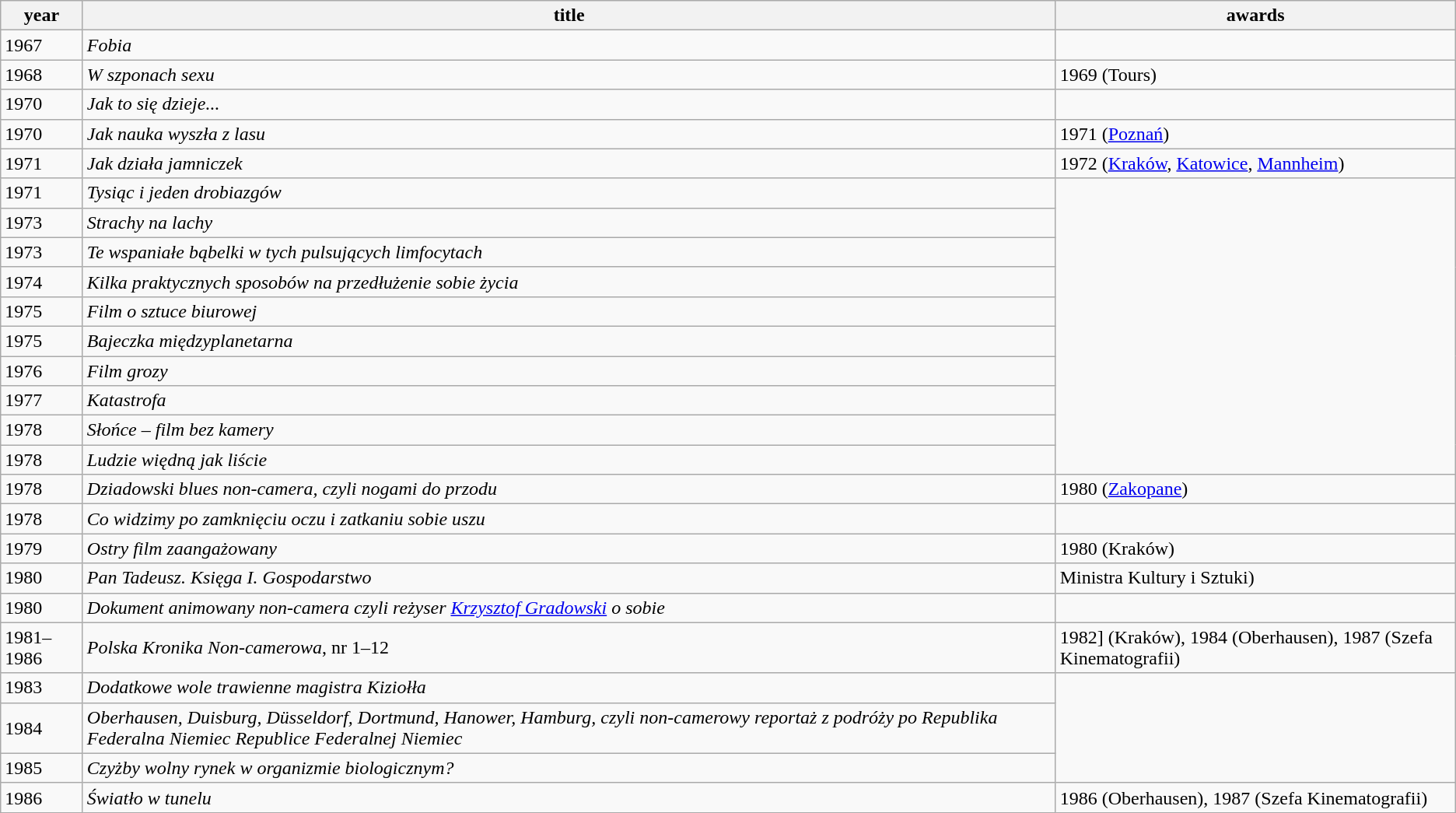<table class="wikitable">
<tr>
<th>year</th>
<th>title</th>
<th>awards</th>
</tr>
<tr>
<td>1967</td>
<td><em>Fobia</em></td>
</tr>
<tr>
<td>1968</td>
<td><em>W szponach sexu</em></td>
<td>1969 (Tours)</td>
</tr>
<tr>
<td>1970</td>
<td><em>Jak to się dzieje...</em></td>
</tr>
<tr>
<td>1970</td>
<td><em>Jak nauka wyszła z lasu</em></td>
<td>1971 (<a href='#'>Poznań</a>)</td>
</tr>
<tr>
<td>1971</td>
<td><em>Jak działa jamniczek</em></td>
<td>1972 (<a href='#'>Kraków</a>, <a href='#'>Katowice</a>, <a href='#'>Mannheim</a>)</td>
</tr>
<tr>
<td>1971</td>
<td><em>Tysiąc i jeden drobiazgów</em></td>
</tr>
<tr>
<td>1973</td>
<td><em>Strachy na lachy</em></td>
</tr>
<tr>
<td>1973</td>
<td><em>Te wspaniałe bąbelki w tych pulsujących limfocytach</em></td>
</tr>
<tr>
<td>1974</td>
<td><em>Kilka praktycznych sposobów na przedłużenie sobie życia</em></td>
</tr>
<tr>
<td>1975</td>
<td><em>Film o sztuce biurowej</em></td>
</tr>
<tr>
<td>1975</td>
<td><em>Bajeczka międzyplanetarna</em></td>
</tr>
<tr>
<td>1976</td>
<td><em>Film grozy</em></td>
</tr>
<tr>
<td>1977</td>
<td><em>Katastrofa</em></td>
</tr>
<tr>
<td>1978</td>
<td><em>Słońce – film bez kamery</em></td>
</tr>
<tr>
<td>1978</td>
<td><em>Ludzie więdną jak liście</em></td>
</tr>
<tr>
<td>1978</td>
<td><em>Dziadowski blues non-camera, czyli nogami do przodu</em></td>
<td>1980 (<a href='#'>Zakopane</a>)</td>
</tr>
<tr>
<td>1978</td>
<td><em>Co widzimy po zamknięciu oczu i zatkaniu sobie uszu</em></td>
</tr>
<tr>
<td>1979</td>
<td><em>Ostry film zaangażowany</em></td>
<td>1980 (Kraków)</td>
</tr>
<tr>
<td>1980</td>
<td><em>Pan Tadeusz. Księga I. Gospodarstwo</em></td>
<td 1980 (Ministerstwo Kultury i Sztuki>Ministra Kultury i Sztuki)</td>
</tr>
<tr>
<td>1980</td>
<td><em>Dokument animowany non-camera czyli reżyser <a href='#'>Krzysztof Gradowski</a> o sobie</em></td>
</tr>
<tr>
<td>1981–1986</td>
<td><em>Polska Kronika Non-camerowa</em>, nr 1–12</td>
<td>1982] (Kraków), 1984 (Oberhausen), 1987 (Szefa Kinematografii)</td>
</tr>
<tr>
<td>1983</td>
<td><em>Dodatkowe wole trawienne magistra Kiziołła</em></td>
</tr>
<tr>
<td>1984</td>
<td><em>Oberhausen, Duisburg, Düsseldorf, Dortmund, Hanower, Hamburg, czyli non-camerowy reportaż z podróży po Republika Federalna Niemiec Republice Federalnej Niemiec</em></td>
</tr>
<tr>
<td>1985</td>
<td><em>Czyżby wolny rynek w organizmie biologicznym?</em></td>
</tr>
<tr>
<td>1986</td>
<td><em>Światło w tunelu</em></td>
<td>1986 (Oberhausen), 1987 (Szefa Kinematografii)</td>
</tr>
</table>
